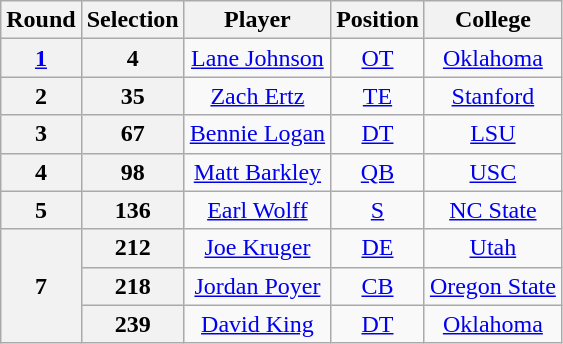<table class="wikitable" style="text-align: center;">
<tr>
<th>Round</th>
<th>Selection</th>
<th>Player</th>
<th>Position</th>
<th>College</th>
</tr>
<tr>
<th><a href='#'>1</a></th>
<th>4</th>
<td><a href='#'>Lane Johnson</a></td>
<td><a href='#'>OT</a></td>
<td><a href='#'>Oklahoma</a></td>
</tr>
<tr>
<th>2</th>
<th>35</th>
<td><a href='#'>Zach Ertz</a></td>
<td><a href='#'>TE</a></td>
<td><a href='#'>Stanford</a></td>
</tr>
<tr>
<th>3</th>
<th>67</th>
<td><a href='#'>Bennie Logan</a></td>
<td><a href='#'>DT</a></td>
<td><a href='#'>LSU</a></td>
</tr>
<tr>
<th>4</th>
<th>98</th>
<td><a href='#'>Matt Barkley</a></td>
<td><a href='#'>QB</a></td>
<td><a href='#'>USC</a></td>
</tr>
<tr>
<th>5</th>
<th>136</th>
<td><a href='#'>Earl Wolff</a></td>
<td><a href='#'>S</a></td>
<td><a href='#'>NC State</a></td>
</tr>
<tr>
<th rowspan="3">7</th>
<th>212</th>
<td><a href='#'>Joe Kruger</a></td>
<td><a href='#'>DE</a></td>
<td><a href='#'>Utah</a></td>
</tr>
<tr>
<th>218</th>
<td><a href='#'>Jordan Poyer</a></td>
<td><a href='#'>CB</a></td>
<td><a href='#'>Oregon State</a></td>
</tr>
<tr>
<th>239</th>
<td><a href='#'>David King</a></td>
<td><a href='#'>DT</a></td>
<td><a href='#'>Oklahoma</a></td>
</tr>
</table>
